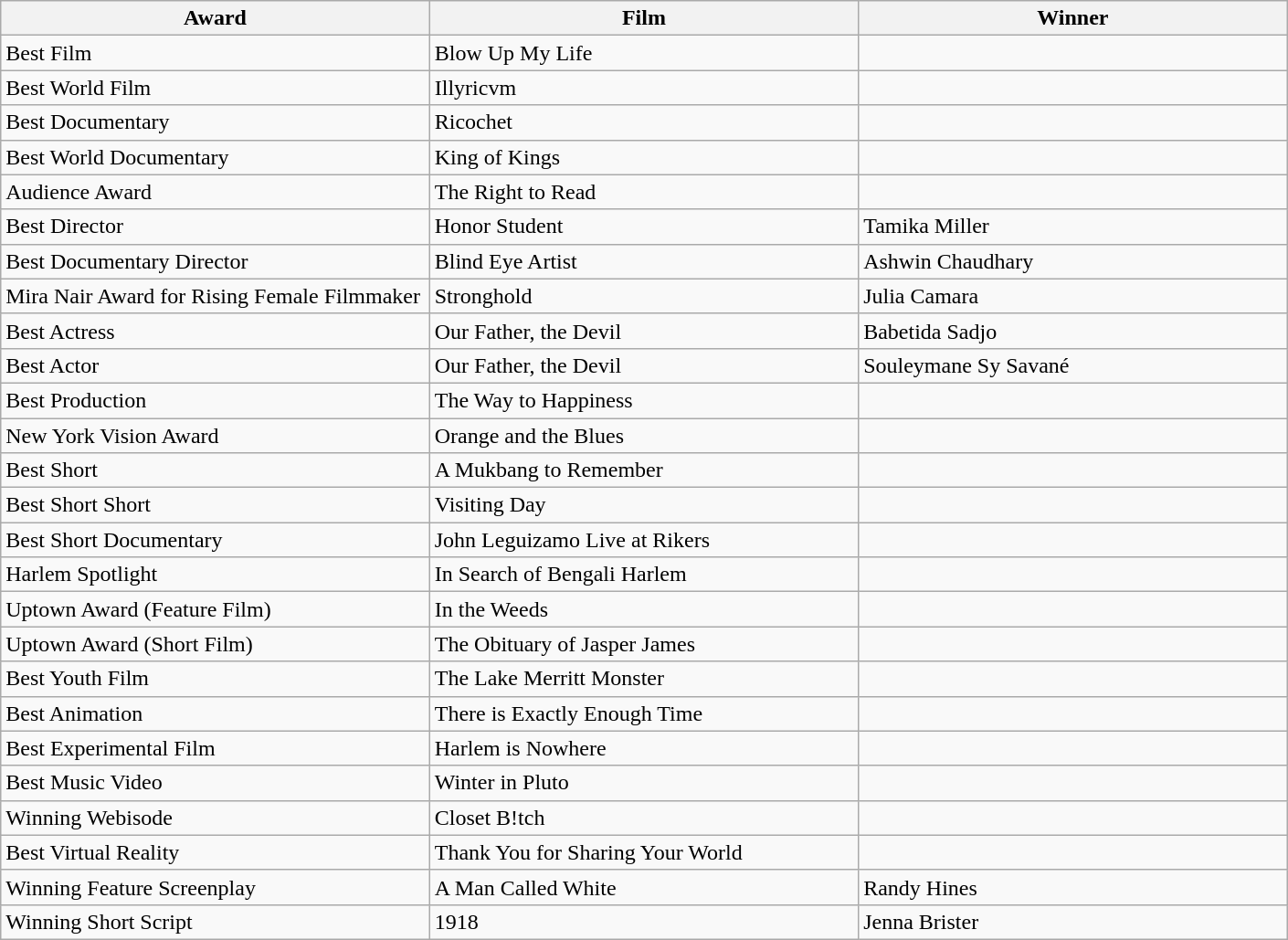<table class="wikitable">
<tr>
<th width=33%>Award</th>
<th width=33%>Film</th>
<th width=33%>Winner</th>
</tr>
<tr>
<td>Best Film</td>
<td>Blow Up My Life</td>
<td></td>
</tr>
<tr>
<td>Best World Film</td>
<td>Illyricvm</td>
<td></td>
</tr>
<tr>
<td>Best Documentary</td>
<td>Ricochet</td>
<td></td>
</tr>
<tr>
<td>Best World Documentary</td>
<td>King of Kings</td>
<td></td>
</tr>
<tr>
<td>Audience Award</td>
<td>The Right to Read</td>
<td></td>
</tr>
<tr>
<td>Best Director</td>
<td>Honor Student</td>
<td>Tamika Miller</td>
</tr>
<tr>
<td>Best Documentary Director</td>
<td>Blind Eye Artist</td>
<td>Ashwin Chaudhary</td>
</tr>
<tr>
<td>Mira Nair Award for Rising Female Filmmaker</td>
<td>Stronghold</td>
<td>Julia Camara</td>
</tr>
<tr>
<td>Best Actress</td>
<td>Our Father, the Devil</td>
<td>Babetida Sadjo</td>
</tr>
<tr>
<td>Best Actor</td>
<td>Our Father, the Devil</td>
<td>Souleymane Sy Savané</td>
</tr>
<tr>
<td>Best Production</td>
<td>The Way to Happiness</td>
<td></td>
</tr>
<tr>
<td>New York Vision Award</td>
<td>Orange and the Blues</td>
<td></td>
</tr>
<tr>
<td>Best Short</td>
<td>A Mukbang to Remember</td>
<td></td>
</tr>
<tr>
<td>Best Short Short</td>
<td>Visiting Day</td>
<td></td>
</tr>
<tr>
<td>Best Short Documentary</td>
<td>John Leguizamo Live at Rikers</td>
<td></td>
</tr>
<tr>
<td>Harlem Spotlight</td>
<td>In Search of Bengali Harlem</td>
<td></td>
</tr>
<tr>
<td>Uptown Award (Feature Film)</td>
<td>In the Weeds</td>
<td></td>
</tr>
<tr>
<td>Uptown Award (Short Film)</td>
<td>The Obituary of Jasper James</td>
<td></td>
</tr>
<tr>
<td>Best Youth Film</td>
<td>The Lake Merritt Monster</td>
<td></td>
</tr>
<tr>
<td>Best Animation</td>
<td>There is Exactly Enough Time</td>
<td></td>
</tr>
<tr>
<td>Best Experimental Film</td>
<td>Harlem is Nowhere</td>
<td></td>
</tr>
<tr>
<td>Best Music Video</td>
<td>Winter in Pluto</td>
<td></td>
</tr>
<tr>
<td>Winning Webisode</td>
<td>Closet B!tch</td>
<td></td>
</tr>
<tr>
<td>Best Virtual Reality</td>
<td>Thank You for Sharing Your World</td>
<td></td>
</tr>
<tr>
<td>Winning Feature Screenplay</td>
<td>A Man Called White</td>
<td>Randy Hines</td>
</tr>
<tr>
<td>Winning Short Script</td>
<td>1918</td>
<td>Jenna Brister</td>
</tr>
</table>
